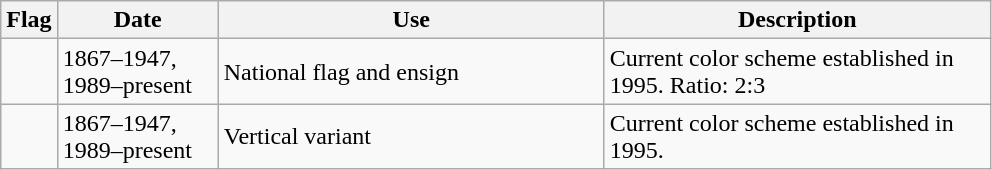<table class="wikitable">
<tr>
<th>Flag</th>
<th width="100">Date</th>
<th width="250">Use</th>
<th width="250">Description</th>
</tr>
<tr>
<td></td>
<td>1867–1947,<br>1989–present</td>
<td>National flag and ensign</td>
<td>Current color scheme established in 1995. Ratio: 2:3</td>
</tr>
<tr>
<td></td>
<td>1867–1947,<br>1989–present</td>
<td>Vertical variant</td>
<td>Current color scheme established in 1995.</td>
</tr>
</table>
